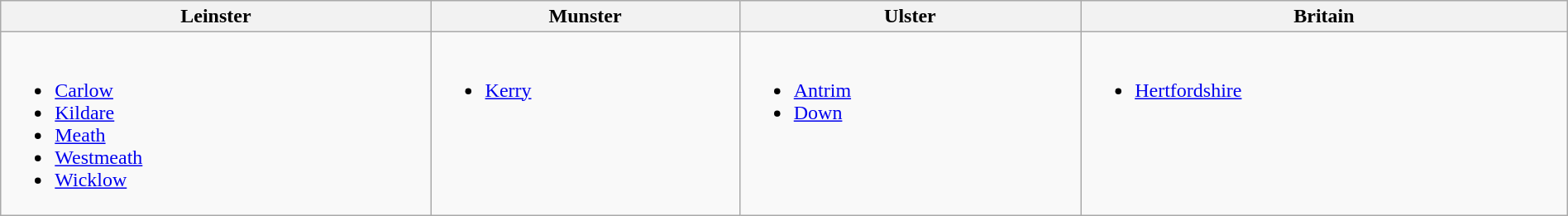<table class="wikitable" width=100%>
<tr>
<th>Leinster</th>
<th>Munster</th>
<th>Ulster</th>
<th>Britain</th>
</tr>
<tr valign=top>
<td><br><ul><li><a href='#'>Carlow</a></li><li><a href='#'>Kildare</a></li><li><a href='#'>Meath</a></li><li><a href='#'>Westmeath</a></li><li><a href='#'>Wicklow</a></li></ul></td>
<td><br><ul><li><a href='#'>Kerry</a></li></ul></td>
<td><br><ul><li><a href='#'>Antrim</a></li><li><a href='#'>Down</a></li></ul></td>
<td><br><ul><li><a href='#'>Hertfordshire</a></li></ul></td>
</tr>
</table>
